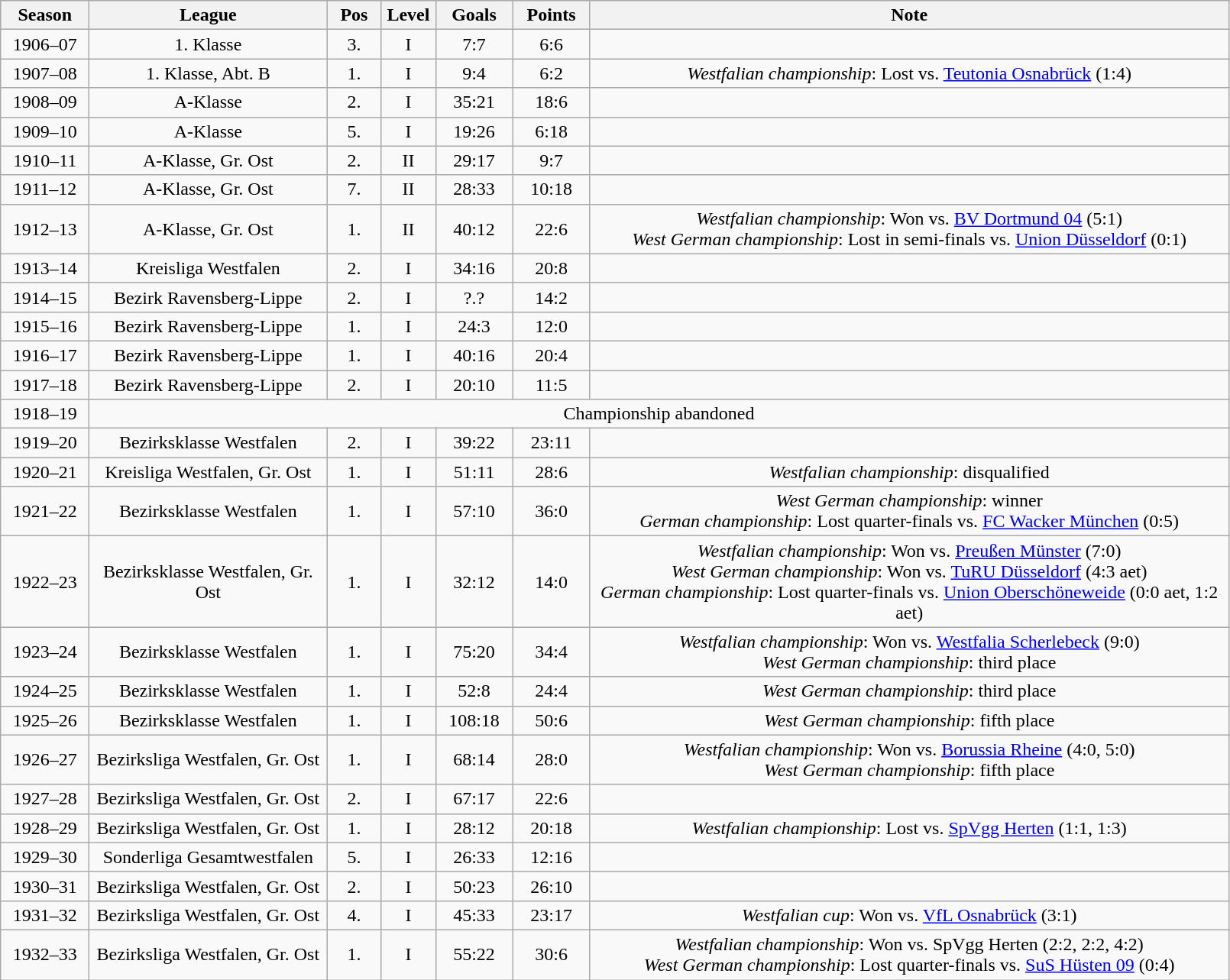<table class="wikitable" style="text-align:center">
<tr bgcolor="#DDDDDD">
<th width="70">Season</th>
<th width="200">League</th>
<th width="40">Pos</th>
<th width="40">Level</th>
<th width="60">Goals</th>
<th width="60">Points</th>
<th width="550">Note</th>
</tr>
<tr>
<td>1906–07</td>
<td>1. Klasse</td>
<td>3.</td>
<td>I</td>
<td>7:7</td>
<td>6:6</td>
<td></td>
</tr>
<tr>
<td>1907–08</td>
<td>1. Klasse, Abt. B</td>
<td>1.</td>
<td>I</td>
<td>9:4</td>
<td>6:2</td>
<td><em>Westfalian championship</em>: Lost vs. <a href='#'>Teutonia Osnabrück</a> (1:4)</td>
</tr>
<tr>
<td>1908–09</td>
<td>A-Klasse</td>
<td>2.</td>
<td>I</td>
<td>35:21</td>
<td>18:6</td>
<td></td>
</tr>
<tr>
<td>1909–10</td>
<td>A-Klasse</td>
<td>5.</td>
<td>I</td>
<td>19:26</td>
<td>6:18</td>
<td></td>
</tr>
<tr>
<td>1910–11</td>
<td>A-Klasse, Gr. Ost</td>
<td>2.</td>
<td>II</td>
<td>29:17</td>
<td>9:7</td>
<td></td>
</tr>
<tr>
<td>1911–12</td>
<td>A-Klasse, Gr. Ost</td>
<td>7.</td>
<td>II</td>
<td>28:33</td>
<td>10:18</td>
<td></td>
</tr>
<tr>
<td>1912–13</td>
<td>A-Klasse, Gr. Ost</td>
<td>1.</td>
<td>II</td>
<td>40:12</td>
<td>22:6</td>
<td><em>Westfalian championship</em>: Won vs. <a href='#'>BV Dortmund 04</a> (5:1)<br><em>West German championship</em>: Lost in semi-finals vs. <a href='#'>Union Düsseldorf</a> (0:1)</td>
</tr>
<tr>
<td>1913–14</td>
<td>Kreisliga Westfalen</td>
<td>2.</td>
<td>I</td>
<td>34:16</td>
<td>20:8</td>
<td></td>
</tr>
<tr>
<td>1914–15</td>
<td>Bezirk Ravensberg-Lippe</td>
<td>2.</td>
<td>I</td>
<td>?.?</td>
<td>14:2</td>
<td></td>
</tr>
<tr>
<td>1915–16</td>
<td>Bezirk Ravensberg-Lippe</td>
<td>1.</td>
<td>I</td>
<td>24:3</td>
<td>12:0</td>
<td></td>
</tr>
<tr>
<td>1916–17</td>
<td>Bezirk Ravensberg-Lippe</td>
<td>1.</td>
<td>I</td>
<td>40:16</td>
<td>20:4</td>
<td></td>
</tr>
<tr>
<td>1917–18</td>
<td>Bezirk Ravensberg-Lippe</td>
<td>2.</td>
<td>I</td>
<td>20:10</td>
<td>11:5</td>
<td></td>
</tr>
<tr>
<td>1918–19</td>
<td colspan="6">Championship abandoned</td>
</tr>
<tr>
<td>1919–20</td>
<td>Bezirksklasse Westfalen</td>
<td>2.</td>
<td>I</td>
<td>39:22</td>
<td>23:11</td>
<td></td>
</tr>
<tr>
<td>1920–21</td>
<td>Kreisliga Westfalen, Gr. Ost</td>
<td>1.</td>
<td>I</td>
<td>51:11</td>
<td>28:6</td>
<td><em>Westfalian championship</em>: disqualified</td>
</tr>
<tr>
<td>1921–22</td>
<td>Bezirksklasse Westfalen</td>
<td>1.</td>
<td>I</td>
<td>57:10</td>
<td>36:0</td>
<td><em>West German championship</em>: winner<br><em>German championship</em>: Lost quarter-finals vs. <a href='#'>FC Wacker München</a> (0:5)</td>
</tr>
<tr>
<td>1922–23</td>
<td>Bezirksklasse Westfalen, Gr. Ost</td>
<td>1.</td>
<td>I</td>
<td>32:12</td>
<td>14:0</td>
<td><em>Westfalian championship</em>: Won vs. <a href='#'>Preußen Münster</a> (7:0)<br><em>West German championship</em>: Won vs. <a href='#'>TuRU Düsseldorf</a> (4:3 aet)<br><em>German championship</em>: Lost quarter-finals vs. <a href='#'>Union Oberschöneweide</a> (0:0 aet, 1:2 aet)</td>
</tr>
<tr>
<td>1923–24</td>
<td>Bezirksklasse Westfalen</td>
<td>1.</td>
<td>I</td>
<td>75:20</td>
<td>34:4</td>
<td><em>Westfalian championship</em>: Won vs. <a href='#'>Westfalia Scherlebeck</a> (9:0)<br><em>West German championship</em>: third place</td>
</tr>
<tr>
<td>1924–25</td>
<td>Bezirksklasse Westfalen</td>
<td>1.</td>
<td>I</td>
<td>52:8</td>
<td>24:4</td>
<td><em>West German championship</em>: third place</td>
</tr>
<tr>
<td>1925–26</td>
<td>Bezirksklasse Westfalen</td>
<td>1.</td>
<td>I</td>
<td>108:18</td>
<td>50:6</td>
<td><em>West German championship</em>: fifth place</td>
</tr>
<tr>
<td>1926–27</td>
<td>Bezirksliga Westfalen, Gr. Ost</td>
<td>1.</td>
<td>I</td>
<td>68:14</td>
<td>28:0</td>
<td><em>Westfalian championship</em>: Won vs. <a href='#'>Borussia Rheine</a> (4:0, 5:0)<br><em>West German championship</em>: fifth place</td>
</tr>
<tr>
<td>1927–28</td>
<td>Bezirksliga Westfalen, Gr. Ost</td>
<td>2.</td>
<td>I</td>
<td>67:17</td>
<td>22:6</td>
<td></td>
</tr>
<tr>
<td>1928–29</td>
<td>Bezirksliga Westfalen, Gr. Ost</td>
<td>1.</td>
<td>I</td>
<td>28:12</td>
<td>20:18</td>
<td><em>Westfalian championship</em>: Lost vs. <a href='#'>SpVgg Herten</a> (1:1, 1:3)</td>
</tr>
<tr>
<td>1929–30</td>
<td>Sonderliga Gesamtwestfalen</td>
<td>5.</td>
<td>I</td>
<td>26:33</td>
<td>12:16</td>
<td></td>
</tr>
<tr>
<td>1930–31</td>
<td>Bezirksliga Westfalen, Gr. Ost</td>
<td>2.</td>
<td>I</td>
<td>50:23</td>
<td>26:10</td>
<td></td>
</tr>
<tr>
<td>1931–32</td>
<td>Bezirksliga Westfalen, Gr. Ost</td>
<td>4.</td>
<td>I</td>
<td>45:33</td>
<td>23:17</td>
<td><em>Westfalian cup</em>: Won vs. <a href='#'>VfL Osnabrück</a> (3:1)</td>
</tr>
<tr>
<td>1932–33</td>
<td>Bezirksliga Westfalen, Gr. Ost</td>
<td>1.</td>
<td>I</td>
<td>55:22</td>
<td>30:6</td>
<td><em>Westfalian championship</em>: Won vs. SpVgg Herten (2:2, 2:2, 4:2)<br><em>West German championship</em>: Lost quarter-finals vs. <a href='#'>SuS Hüsten 09</a> (0:4)</td>
</tr>
</table>
